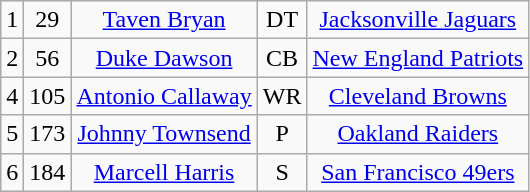<table class="wikitable" style="text-align:center">
<tr>
<td>1</td>
<td>29</td>
<td><a href='#'>Taven Bryan</a></td>
<td>DT</td>
<td><a href='#'>Jacksonville Jaguars</a></td>
</tr>
<tr>
<td>2</td>
<td>56</td>
<td><a href='#'>Duke Dawson</a></td>
<td>CB</td>
<td><a href='#'>New England Patriots</a></td>
</tr>
<tr>
<td>4</td>
<td>105</td>
<td><a href='#'>Antonio Callaway</a></td>
<td>WR</td>
<td><a href='#'>Cleveland Browns</a></td>
</tr>
<tr>
<td>5</td>
<td>173</td>
<td><a href='#'>Johnny Townsend</a></td>
<td>P</td>
<td><a href='#'>Oakland Raiders</a></td>
</tr>
<tr>
<td>6</td>
<td>184</td>
<td><a href='#'>Marcell Harris</a></td>
<td>S</td>
<td><a href='#'>San Francisco 49ers</a></td>
</tr>
</table>
